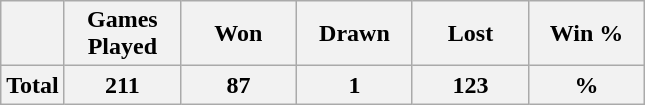<table class="wikitable" style="text-align: center;">
<tr>
<th></th>
<th width="70">Games Played</th>
<th width="70">Won</th>
<th width="70">Drawn</th>
<th width="70">Lost</th>
<th width="70">Win %</th>
</tr>
<tr>
<th>Total</th>
<th>211</th>
<th>87</th>
<th>1</th>
<th>123</th>
<th>%</th>
</tr>
</table>
